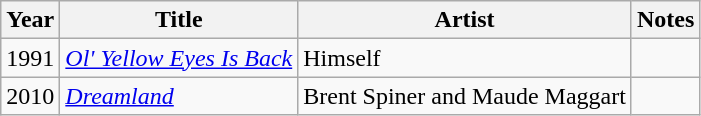<table class="wikitable sortable">
<tr>
<th>Year</th>
<th>Title</th>
<th>Artist</th>
<th>Notes</th>
</tr>
<tr>
<td>1991</td>
<td><em><a href='#'>Ol' Yellow Eyes Is Back</a></em></td>
<td>Himself</td>
<td></td>
</tr>
<tr>
<td>2010</td>
<td><em><a href='#'>Dreamland</a></em></td>
<td>Brent Spiner and Maude Maggart</td>
<td></td>
</tr>
</table>
